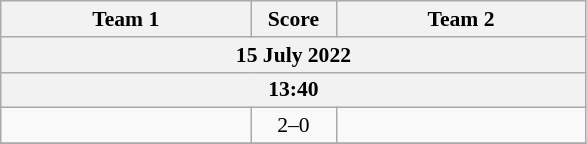<table class="wikitable" style="text-align: center; font-size:90% ">
<tr>
<th align="right" width="160">Team 1</th>
<th width="50">Score</th>
<th align="left" width="160">Team 2</th>
</tr>
<tr>
<th colspan=3>15 July 2022</th>
</tr>
<tr>
<th colspan=3>13:40</th>
</tr>
<tr>
<td align=right></td>
<td align=center>2–0</td>
<td align=left></td>
</tr>
<tr>
</tr>
</table>
